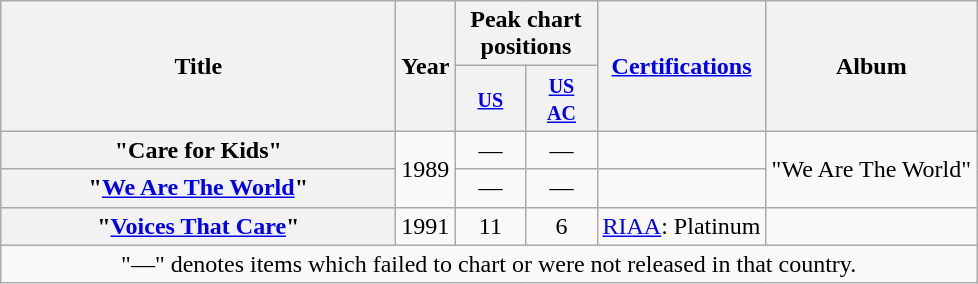<table class="wikitable plainrowheaders" style="text-align:center;" border="1">
<tr>
<th scope="col" rowspan="2" style="width:16em;">Title</th>
<th scope="col" rowspan="2">Year</th>
<th scope="col" colspan="2">Peak chart positions</th>
<th scope="col" rowspan="2"><a href='#'>Certifications</a></th>
<th scope="col" rowspan="2">Album</th>
</tr>
<tr>
<th style="width:40px;"><small><a href='#'>US</a></small></th>
<th style="width:40px;"><small><a href='#'>US<br>AC</a></small></th>
</tr>
<tr>
<th scope="row">"Care for Kids"</th>
<td rowspan="2">1989</td>
<td align="center">—</td>
<td align="center">—</td>
<td></td>
<td rowspan="2">"We Are The World"</td>
</tr>
<tr>
<th scope="row">"<a href='#'>We Are The World</a>"</th>
<td align="center">—</td>
<td align="center">—</td>
<td></td>
</tr>
<tr>
<th scope="row">"<a href='#'>Voices That Care</a>"</th>
<td rowspan="1">1991</td>
<td style="text-align:center;">11</td>
<td style="text-align:center;">6</td>
<td><a href='#'>RIAA</a>: Platinum</td>
<td></td>
</tr>
<tr>
<td colspan="8">"—" denotes items which failed to chart or were not released in that country.</td>
</tr>
</table>
